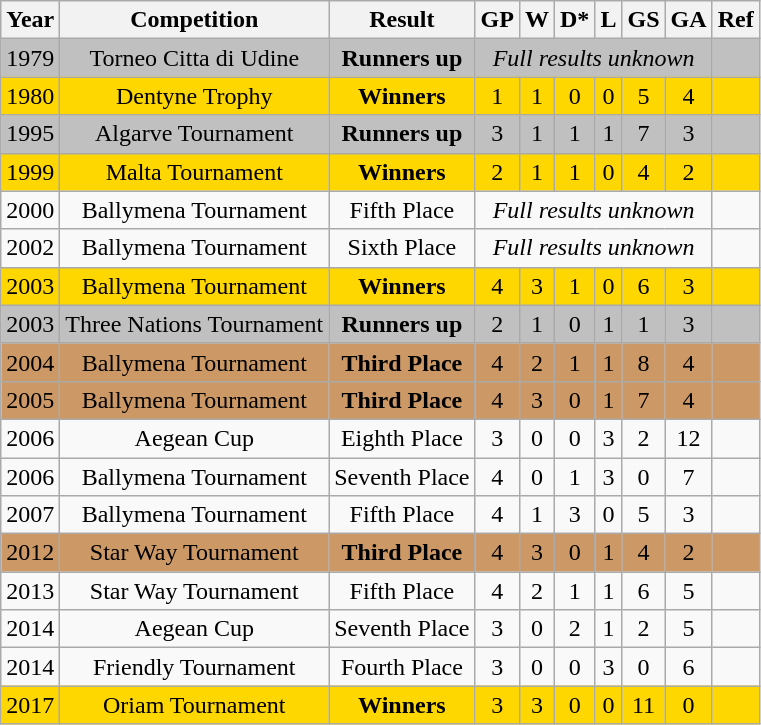<table class="wikitable" style="text-align: center;">
<tr>
<th>Year</th>
<th>Competition</th>
<th>Result</th>
<th>GP</th>
<th>W</th>
<th>D*</th>
<th>L</th>
<th>GS</th>
<th>GA</th>
<th>Ref</th>
</tr>
<tr bgcolor="silver">
<td> 1979</td>
<td>Torneo Citta di Udine</td>
<td><strong>Runners up</strong></td>
<td colspan="6" style="text-align: center;"><em>Full results unknown</em></td>
<td></td>
</tr>
<tr bgcolor="gold">
<td> 1980</td>
<td>Dentyne Trophy</td>
<td><strong>Winners</strong></td>
<td>1</td>
<td>1</td>
<td>0</td>
<td>0</td>
<td>5</td>
<td>4</td>
<td></td>
</tr>
<tr bgcolor="silver">
<td> 1995</td>
<td>Algarve Tournament</td>
<td><strong>Runners up</strong></td>
<td>3</td>
<td>1</td>
<td>1</td>
<td>1</td>
<td>7</td>
<td>3</td>
<td></td>
</tr>
<tr bgcolor="gold">
<td> 1999</td>
<td>Malta Tournament</td>
<td><strong>Winners</strong></td>
<td>2</td>
<td>1</td>
<td>1</td>
<td>0</td>
<td>4</td>
<td>2</td>
<td></td>
</tr>
<tr>
<td> 2000</td>
<td>Ballymena Tournament</td>
<td>Fifth Place</td>
<td colspan="6" style="text-align: center;"><em>Full results unknown</em></td>
<td></td>
</tr>
<tr>
<td> 2002</td>
<td>Ballymena Tournament</td>
<td>Sixth Place</td>
<td colspan="6" style="text-align: center;"><em>Full results unknown</em></td>
<td></td>
</tr>
<tr bgcolor="gold">
<td> 2003</td>
<td>Ballymena Tournament</td>
<td><strong>Winners</strong></td>
<td>4</td>
<td>3</td>
<td>1</td>
<td>0</td>
<td>6</td>
<td>3</td>
<td></td>
</tr>
<tr bgcolor="silver">
<td> 2003</td>
<td>Three Nations Tournament</td>
<td><strong>Runners up</strong></td>
<td>2</td>
<td>1</td>
<td>0</td>
<td>1</td>
<td>1</td>
<td>3</td>
<td></td>
</tr>
<tr bgcolor="#cc9966">
<td> 2004</td>
<td>Ballymena Tournament</td>
<td><strong>Third Place</strong></td>
<td>4</td>
<td>2</td>
<td>1</td>
<td>1</td>
<td>8</td>
<td>4</td>
<td></td>
</tr>
<tr bgcolor="#cc9966">
<td> 2005</td>
<td>Ballymena Tournament</td>
<td><strong>Third Place</strong></td>
<td>4</td>
<td>3</td>
<td>0</td>
<td>1</td>
<td>7</td>
<td>4</td>
<td></td>
</tr>
<tr>
<td> 2006</td>
<td>Aegean Cup</td>
<td>Eighth Place</td>
<td>3</td>
<td>0</td>
<td>0</td>
<td>3</td>
<td>2</td>
<td>12</td>
<td></td>
</tr>
<tr>
<td> 2006</td>
<td>Ballymena Tournament</td>
<td>Seventh Place</td>
<td>4</td>
<td>0</td>
<td>1</td>
<td>3</td>
<td>0</td>
<td>7</td>
<td></td>
</tr>
<tr>
<td> 2007</td>
<td>Ballymena Tournament</td>
<td>Fifth Place</td>
<td>4</td>
<td>1</td>
<td>3</td>
<td>0</td>
<td>5</td>
<td>3</td>
<td></td>
</tr>
<tr bgcolor="#cc9966">
<td> 2012</td>
<td>Star Way Tournament</td>
<td><strong>Third Place</strong></td>
<td>4</td>
<td>3</td>
<td>0</td>
<td>1</td>
<td>4</td>
<td>2</td>
<td></td>
</tr>
<tr>
<td> 2013</td>
<td>Star Way Tournament</td>
<td>Fifth Place</td>
<td>4</td>
<td>2</td>
<td>1</td>
<td>1</td>
<td>6</td>
<td>5</td>
<td></td>
</tr>
<tr>
<td> 2014</td>
<td>Aegean Cup</td>
<td>Seventh Place</td>
<td>3</td>
<td>0</td>
<td>2</td>
<td>1</td>
<td>2</td>
<td>5</td>
<td></td>
</tr>
<tr>
<td>2014</td>
<td>Friendly Tournament</td>
<td>Fourth Place</td>
<td>3</td>
<td>0</td>
<td>0</td>
<td>3</td>
<td>0</td>
<td>6</td>
<td></td>
</tr>
<tr bgcolor="gold">
<td> 2017</td>
<td>Oriam Tournament</td>
<td><strong>Winners</strong></td>
<td>3</td>
<td>3</td>
<td>0</td>
<td>0</td>
<td>11</td>
<td>0</td>
<td></td>
</tr>
</table>
